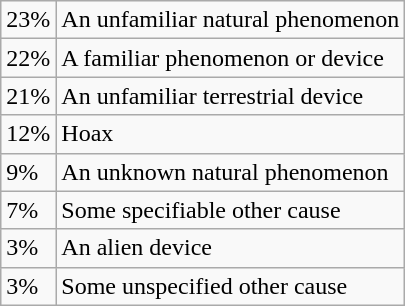<table class="wikitable">
<tr>
<td>23%</td>
<td>An unfamiliar natural phenomenon</td>
</tr>
<tr>
<td>22%</td>
<td>A familiar phenomenon or device</td>
</tr>
<tr>
<td>21%</td>
<td>An unfamiliar terrestrial device</td>
</tr>
<tr>
<td>12%</td>
<td>Hoax</td>
</tr>
<tr>
<td>9%</td>
<td>An unknown natural phenomenon</td>
</tr>
<tr>
<td>7%</td>
<td>Some specifiable other cause</td>
</tr>
<tr>
<td>3%</td>
<td>An alien device</td>
</tr>
<tr>
<td>3%</td>
<td>Some unspecified other cause</td>
</tr>
</table>
